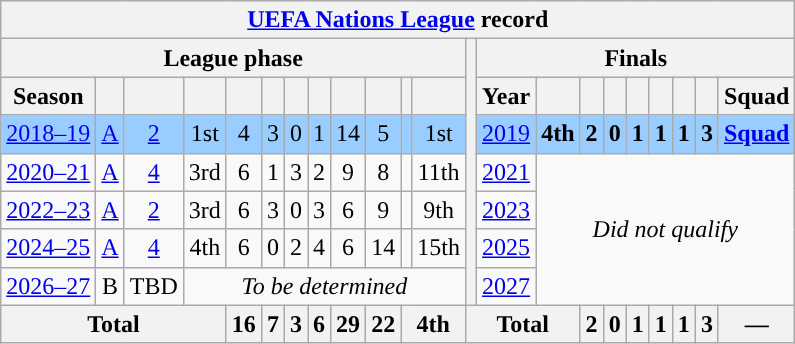<table class="wikitable" style="text-align:center">
<tr>
<th colspan=22><a href='#'>UEFA Nations League</a> record</th>
</tr>
<tr>
<th colspan=12>League phase</th>
<th rowspan=7></th>
<th colspan=9>Finals</th>
</tr>
<tr>
<th>Season</th>
<th></th>
<th></th>
<th></th>
<th></th>
<th></th>
<th></th>
<th></th>
<th></th>
<th></th>
<th></th>
<th></th>
<th>Year</th>
<th></th>
<th></th>
<th></th>
<th></th>
<th></th>
<th></th>
<th></th>
<th>Squad</th>
</tr>
<tr style="background:#9acdff">
<td><a href='#'>2018–19</a></td>
<td><a href='#'>A</a></td>
<td><a href='#'>2</a></td>
<td>1st</td>
<td>4</td>
<td>3</td>
<td>0</td>
<td>1</td>
<td>14</td>
<td>5</td>
<td></td>
<td>1st</td>
<td> <a href='#'>2019</a></td>
<td><strong>4th</strong></td>
<td><strong>2</strong></td>
<td><strong>0</strong></td>
<td><strong>1</strong></td>
<td><strong>1</strong></td>
<td><strong>1</strong></td>
<td><strong>3</strong></td>
<td><strong><a href='#'>Squad</a></strong></td>
</tr>
<tr>
<td><a href='#'>2020–21</a></td>
<td><a href='#'>A</a></td>
<td><a href='#'>4</a></td>
<td>3rd</td>
<td>6</td>
<td>1</td>
<td>3</td>
<td>2</td>
<td>9</td>
<td>8</td>
<td></td>
<td>11th</td>
<td> <a href='#'>2021</a></td>
<td colspan=8 rowspan=4><em>Did not qualify</em></td>
</tr>
<tr>
<td><a href='#'>2022–23</a></td>
<td><a href='#'>A</a></td>
<td><a href='#'>2</a></td>
<td>3rd</td>
<td>6</td>
<td>3</td>
<td>0</td>
<td>3</td>
<td>6</td>
<td>9</td>
<td></td>
<td>9th</td>
<td> <a href='#'>2023</a></td>
</tr>
<tr>
<td><a href='#'>2024–25</a></td>
<td><a href='#'>A</a></td>
<td><a href='#'>4</a></td>
<td>4th</td>
<td>6</td>
<td>0</td>
<td>2</td>
<td>4</td>
<td>6</td>
<td>14</td>
<td></td>
<td>15th</td>
<td> <a href='#'>2025</a></td>
</tr>
<tr>
<td><a href='#'>2026–27</a></td>
<td>B</td>
<td>TBD</td>
<td colspan=9><em>To be determined</em></td>
<td> <a href='#'>2027</a></td>
</tr>
<tr>
<th colspan=4>Total</th>
<th>16</th>
<th>7</th>
<th>3</th>
<th>6</th>
<th>29</th>
<th>22</th>
<th colspan=2>4th</th>
<th colspan=3>Total</th>
<th>2</th>
<th>0</th>
<th>1</th>
<th>1</th>
<th>1</th>
<th>3</th>
<th>—</th>
</tr>
</table>
